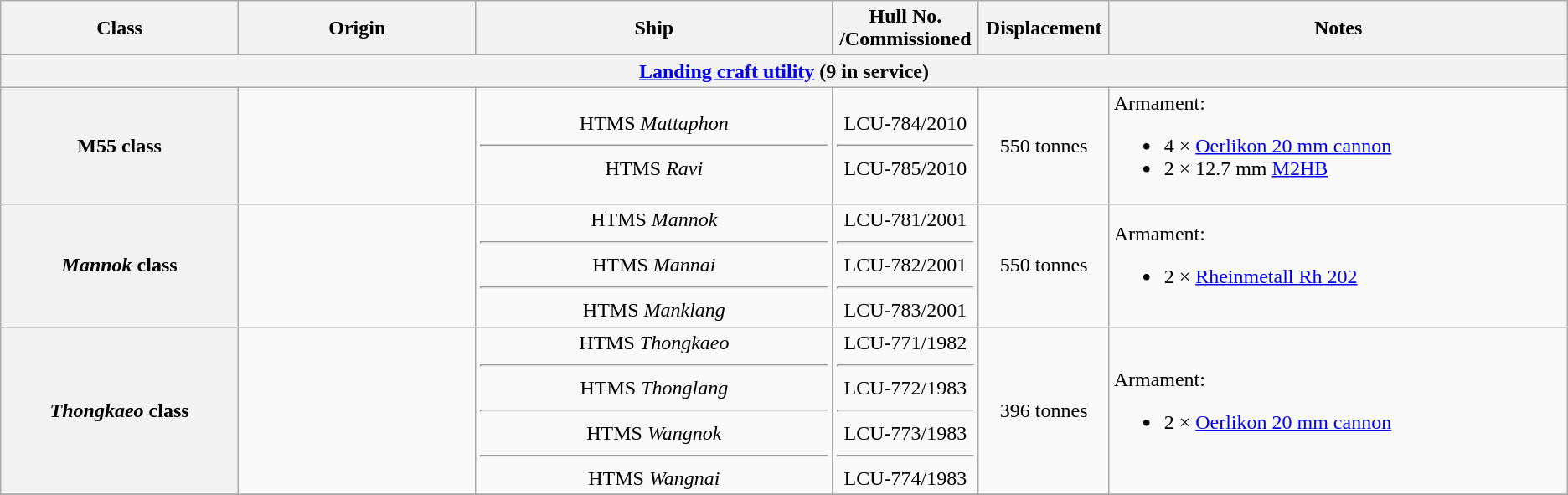<table class="wikitable">
<tr>
<th style="text-align:centre; width:14%;">Class</th>
<th style="text-align:centre; width:14%;">Origin</th>
<th style="text-align:centre; width:21%;">Ship</th>
<th style="text-align:center; width:4%;">Hull No.<br>/Commissioned</th>
<th style="text-align:centre; width:4%;">Displacement</th>
<th style="text-align:centre; width:27%;">Notes</th>
</tr>
<tr>
<th colspan="7"><a href='#'>Landing craft utility</a> (9 in service)</th>
</tr>
<tr>
<th style="text-align:centre;">M55 class</th>
<td></td>
<td ! style="text-align:center;">HTMS <em>Mattaphon</em> <hr>HTMS <em>Ravi</em></td>
<td ! style="text-align:center;">LCU-784/2010<hr>LCU-785/2010</td>
<td ! style="text-align:center;">550 tonnes</td>
<td>Armament:<br><ul><li>4 × <a href='#'>Oerlikon 20 mm cannon</a></li><li>2 × 12.7 mm <a href='#'>M2HB</a></li></ul></td>
</tr>
<tr>
<th style="text-align:centre;"><em>Mannok</em> class</th>
<td></td>
<td ! style="text-align:center;">HTMS <em>Mannok</em><hr>HTMS <em>Mannai</em><hr>HTMS <em>Manklang</em></td>
<td ! style="text-align:center;">LCU-781/2001<hr>LCU-782/2001<hr>LCU-783/2001</td>
<td ! style="text-align:center;">550 tonnes</td>
<td>Armament:<br><ul><li>2 × <a href='#'>Rheinmetall Rh 202</a></li></ul></td>
</tr>
<tr>
<th style="text-align:centre;"><em>Thongkaeo</em> class</th>
<td></td>
<td ! style="text-align:center;">HTMS <em>Thongkaeo</em><hr>HTMS <em>Thonglang</em><hr>HTMS <em>Wangnok</em><hr>HTMS <em>Wangnai</em></td>
<td ! style="text-align:center;">LCU-771/1982<hr>LCU-772/1983<hr>LCU-773/1983<hr>LCU-774/1983</td>
<td ! style="text-align:center;">396 tonnes</td>
<td>Armament:<br><ul><li>2 × <a href='#'>Oerlikon 20 mm cannon</a></li></ul></td>
</tr>
<tr>
</tr>
</table>
